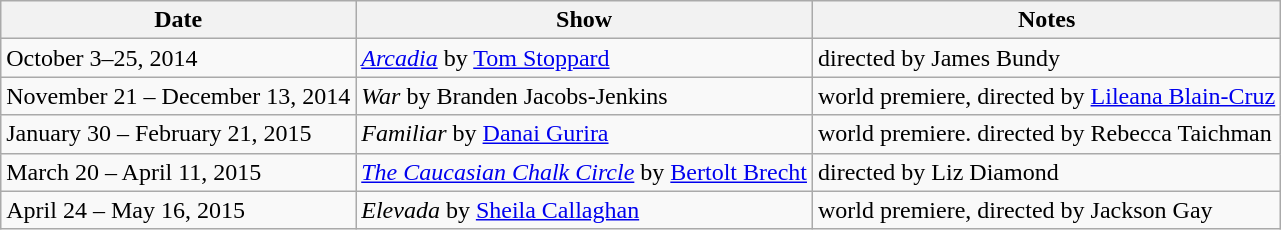<table class="wikitable">
<tr>
<th>Date</th>
<th>Show</th>
<th>Notes</th>
</tr>
<tr>
<td>October 3–25, 2014</td>
<td><em><a href='#'>Arcadia</a></em> by <a href='#'>Tom Stoppard</a></td>
<td>directed by James Bundy</td>
</tr>
<tr>
<td>November 21 – December 13, 2014</td>
<td><em>War</em> by Branden Jacobs-Jenkins</td>
<td>world premiere, directed by <a href='#'>Lileana Blain-Cruz</a></td>
</tr>
<tr>
<td>January 30 – February 21, 2015</td>
<td><em>Familiar</em> by <a href='#'>Danai Gurira</a></td>
<td>world premiere. directed by Rebecca Taichman</td>
</tr>
<tr>
<td>March 20 – April 11, 2015</td>
<td><em><a href='#'>The Caucasian Chalk Circle</a></em> by <a href='#'>Bertolt Brecht</a></td>
<td>directed by Liz Diamond</td>
</tr>
<tr>
<td>April 24 – May 16, 2015</td>
<td><em>Elevada</em> by <a href='#'>Sheila Callaghan</a></td>
<td>world premiere, directed by Jackson Gay</td>
</tr>
</table>
